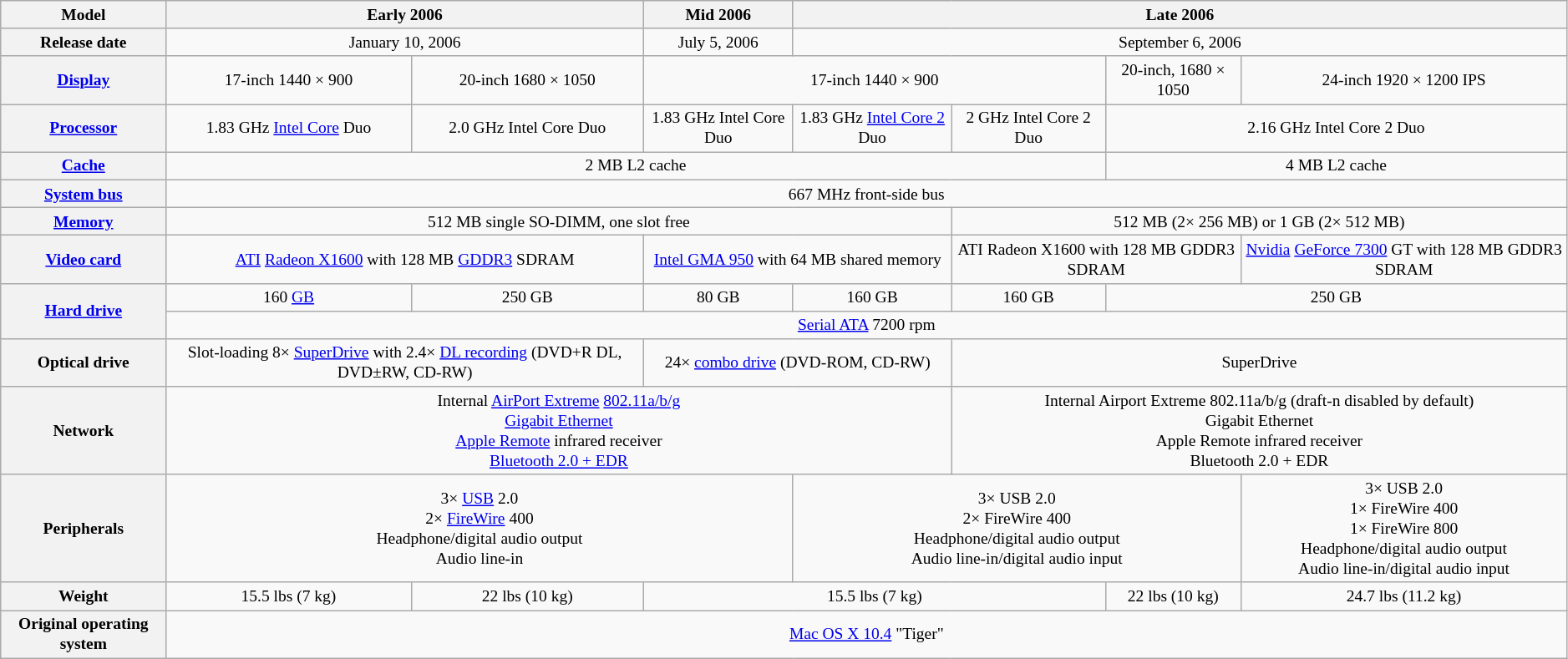<table class="wikitable mw-collapsible" style="font-size:small; text-align:center">
<tr>
<th>Model</th>
<th colspan=2>Early 2006</th>
<th>Mid 2006</th>
<th colspan=4>Late 2006</th>
</tr>
<tr>
<th>Release date</th>
<td colspan=2>January 10, 2006</td>
<td>July 5, 2006</td>
<td colspan=4>September 6, 2006</td>
</tr>
<tr>
<th><a href='#'>Display</a></th>
<td>17-inch 1440 × 900</td>
<td>20-inch 1680 × 1050</td>
<td colspan=3>17-inch 1440 × 900</td>
<td>20-inch, 1680 × 1050</td>
<td>24-inch 1920 × 1200 IPS</td>
</tr>
<tr>
<th><a href='#'>Processor</a></th>
<td>1.83 GHz <a href='#'>Intel Core</a> Duo</td>
<td>2.0 GHz Intel Core Duo</td>
<td>1.83 GHz Intel Core Duo</td>
<td>1.83 GHz <a href='#'>Intel Core 2</a> Duo</td>
<td>2 GHz Intel Core 2 Duo</td>
<td colspan=2>2.16 GHz Intel Core 2 Duo</td>
</tr>
<tr>
<th><a href='#'>Cache</a></th>
<td colspan=5>2 MB L2 cache</td>
<td colspan=2>4 MB L2 cache</td>
</tr>
<tr>
<th><a href='#'>System bus</a></th>
<td colspan=7>667 MHz front-side bus</td>
</tr>
<tr>
<th><a href='#'>Memory</a></th>
<td colspan=4>512 MB single SO-DIMM, one slot free<br></td>
<td colspan=3>512 MB (2× 256 MB) or 1 GB (2× 512 MB)<br></td>
</tr>
<tr>
<th><a href='#'>Video card</a></th>
<td colspan=2><a href='#'>ATI</a> <a href='#'>Radeon X1600</a> with 128 MB <a href='#'>GDDR3</a> SDRAM<br></td>
<td colspan=2><a href='#'>Intel GMA 950</a> with 64 MB shared memory</td>
<td colspan=2>ATI Radeon X1600 with 128 MB GDDR3 SDRAM</td>
<td><a href='#'>Nvidia</a> <a href='#'>GeForce 7300</a> GT with 128 MB GDDR3 SDRAM</td>
</tr>
<tr>
<th rowspan=2><a href='#'>Hard drive</a></th>
<td>160 <a href='#'>GB</a><br></td>
<td>250 GB<br></td>
<td>80 GB<br></td>
<td>160 GB</td>
<td>160 GB<br></td>
<td colspan=2>250 GB<br></td>
</tr>
<tr>
<td colspan=7><a href='#'>Serial ATA</a> 7200 rpm</td>
</tr>
<tr>
<th>Optical drive</th>
<td colspan=2>Slot-loading 8× <a href='#'>SuperDrive</a> with 2.4× <a href='#'>DL recording</a> (DVD+R DL, DVD±RW, CD-RW)</td>
<td colspan=2>24× <a href='#'>combo drive</a> (DVD-ROM, CD-RW)</td>
<td colspan=3>SuperDrive</td>
</tr>
<tr>
<th>Network</th>
<td colspan=4>Internal <a href='#'>AirPort Extreme</a> <a href='#'>802.11a/b/g</a><br><a href='#'>Gigabit Ethernet</a><br><a href='#'>Apple Remote</a> infrared receiver<br><a href='#'>Bluetooth 2.0 + EDR</a> </td>
<td colspan=3>Internal Airport Extreme 802.11a/b/g (draft-n disabled by default)<br>Gigabit Ethernet<br>Apple Remote infrared receiver<br>Bluetooth 2.0 + EDR</td>
</tr>
<tr>
<th>Peripherals</th>
<td colspan=3>3× <a href='#'>USB</a> 2.0<br>2× <a href='#'>FireWire</a> 400<br>Headphone/digital audio output<br>Audio line-in</td>
<td colspan=3>3× USB 2.0<br>2× FireWire 400<br>Headphone/digital audio output<br>Audio line-in/digital audio input</td>
<td>3× USB 2.0<br>1× FireWire 400<br>1× FireWire 800<br>Headphone/digital audio output<br>Audio line-in/digital audio input</td>
</tr>
<tr>
<th>Weight</th>
<td>15.5 lbs (7 kg)</td>
<td>22 lbs (10 kg)</td>
<td colspan="3">15.5 lbs (7 kg)</td>
<td>22 lbs (10 kg)</td>
<td>24.7 lbs (11.2 kg)</td>
</tr>
<tr>
<th>Original operating system</th>
<td colspan=7><a href='#'>Mac OS X 10.4</a> "Tiger"</td>
</tr>
</table>
